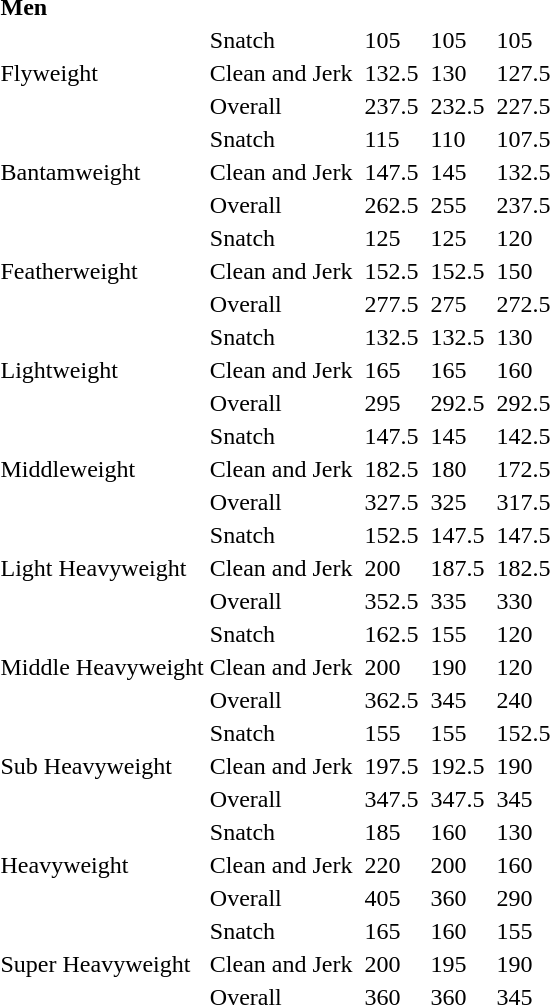<table>
<tr>
<td colspan=8><strong>Men</strong></td>
</tr>
<tr>
<td rowspan=3>Flyweight</td>
<td>Snatch</td>
<td></td>
<td>105</td>
<td></td>
<td>105</td>
<td></td>
<td>105</td>
</tr>
<tr>
<td>Clean and Jerk</td>
<td></td>
<td>132.5</td>
<td></td>
<td>130</td>
<td></td>
<td>127.5</td>
</tr>
<tr>
<td>Overall</td>
<td></td>
<td>237.5</td>
<td></td>
<td>232.5</td>
<td></td>
<td>227.5</td>
</tr>
<tr>
<td rowspan=3>Bantamweight</td>
<td>Snatch</td>
<td></td>
<td>115</td>
<td></td>
<td>110</td>
<td></td>
<td>107.5</td>
</tr>
<tr>
<td>Clean and Jerk</td>
<td></td>
<td>147.5</td>
<td></td>
<td>145</td>
<td></td>
<td>132.5</td>
</tr>
<tr>
<td>Overall</td>
<td></td>
<td>262.5</td>
<td></td>
<td>255</td>
<td></td>
<td>237.5</td>
</tr>
<tr>
<td rowspan=3>Featherweight</td>
<td>Snatch</td>
<td></td>
<td>125</td>
<td></td>
<td>125</td>
<td></td>
<td>120</td>
</tr>
<tr>
<td>Clean and Jerk</td>
<td></td>
<td>152.5</td>
<td></td>
<td>152.5</td>
<td></td>
<td>150</td>
</tr>
<tr>
<td>Overall</td>
<td></td>
<td>277.5</td>
<td></td>
<td>275</td>
<td></td>
<td>272.5</td>
</tr>
<tr>
<td rowspan=3>Lightweight</td>
<td>Snatch</td>
<td></td>
<td>132.5</td>
<td></td>
<td>132.5</td>
<td></td>
<td>130</td>
</tr>
<tr>
<td>Clean and Jerk</td>
<td></td>
<td>165</td>
<td></td>
<td>165</td>
<td></td>
<td>160</td>
</tr>
<tr>
<td>Overall</td>
<td></td>
<td>295</td>
<td></td>
<td>292.5</td>
<td></td>
<td>292.5</td>
</tr>
<tr>
<td rowspan=3>Middleweight</td>
<td>Snatch</td>
<td></td>
<td>147.5</td>
<td></td>
<td>145</td>
<td></td>
<td>142.5</td>
</tr>
<tr>
<td>Clean and Jerk</td>
<td></td>
<td>182.5</td>
<td></td>
<td>180</td>
<td></td>
<td>172.5</td>
</tr>
<tr>
<td>Overall</td>
<td></td>
<td>327.5</td>
<td></td>
<td>325</td>
<td></td>
<td>317.5</td>
</tr>
<tr>
<td rowspan=3>Light Heavyweight</td>
<td>Snatch</td>
<td></td>
<td>152.5</td>
<td></td>
<td>147.5</td>
<td></td>
<td>147.5</td>
</tr>
<tr>
<td>Clean and Jerk</td>
<td></td>
<td>200</td>
<td></td>
<td>187.5</td>
<td></td>
<td>182.5</td>
</tr>
<tr>
<td>Overall</td>
<td></td>
<td>352.5</td>
<td></td>
<td>335</td>
<td></td>
<td>330</td>
</tr>
<tr>
<td rowspan=3>Middle Heavyweight</td>
<td>Snatch</td>
<td></td>
<td>162.5</td>
<td></td>
<td>155</td>
<td></td>
<td>120</td>
</tr>
<tr>
<td>Clean and Jerk</td>
<td></td>
<td>200</td>
<td></td>
<td>190</td>
<td></td>
<td>120</td>
</tr>
<tr>
<td>Overall</td>
<td></td>
<td>362.5</td>
<td></td>
<td>345</td>
<td></td>
<td>240</td>
</tr>
<tr>
<td rowspan=3>Sub Heavyweight</td>
<td>Snatch</td>
<td></td>
<td>155</td>
<td></td>
<td>155</td>
<td></td>
<td>152.5</td>
</tr>
<tr>
<td>Clean and Jerk</td>
<td></td>
<td>197.5</td>
<td></td>
<td>192.5</td>
<td></td>
<td>190</td>
</tr>
<tr>
<td>Overall</td>
<td></td>
<td>347.5</td>
<td></td>
<td>347.5</td>
<td></td>
<td>345</td>
</tr>
<tr>
<td rowspan=3>Heavyweight</td>
<td>Snatch</td>
<td></td>
<td>185</td>
<td></td>
<td>160</td>
<td></td>
<td>130</td>
</tr>
<tr>
<td>Clean and Jerk</td>
<td></td>
<td>220</td>
<td></td>
<td>200</td>
<td></td>
<td>160</td>
</tr>
<tr>
<td>Overall</td>
<td></td>
<td>405</td>
<td></td>
<td>360</td>
<td></td>
<td>290</td>
</tr>
<tr>
<td rowspan=3>Super Heavyweight</td>
<td>Snatch</td>
<td></td>
<td>165</td>
<td></td>
<td>160</td>
<td></td>
<td>155</td>
</tr>
<tr>
<td>Clean and Jerk</td>
<td></td>
<td>200</td>
<td></td>
<td>195</td>
<td></td>
<td>190</td>
</tr>
<tr>
<td>Overall</td>
<td></td>
<td>360</td>
<td></td>
<td>360</td>
<td></td>
<td>345</td>
</tr>
</table>
